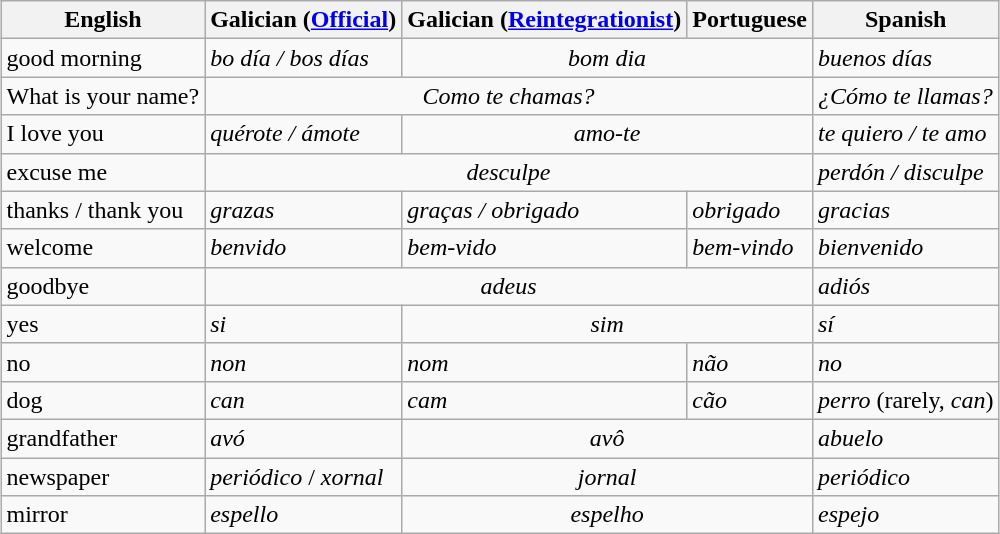<table class="wikitable" style="margin:auto;">
<tr>
<th>English</th>
<th>Galician (<a href='#'>Official</a>)</th>
<th>Galician (<a href='#'>Reintegrationist</a>)</th>
<th>Portuguese</th>
<th>Spanish</th>
</tr>
<tr>
<td>good morning</td>
<td><em>bo día / bos días</em></td>
<td colspan=2 style="text-align: center;"><em>bom dia</em></td>
<td><em>buenos días</em></td>
</tr>
<tr>
<td>What is your name?</td>
<td colspan=3 style="text-align: center;"><em>Como te chamas?</em></td>
<td><em>¿Cómo te llamas?</em></td>
</tr>
<tr>
<td>I love you</td>
<td><em>quérote / ámote</em></td>
<td colspan=2 style="text-align: center;"><em>amo-te</em></td>
<td><em>te quiero / te amo</em></td>
</tr>
<tr>
<td>excuse me</td>
<td colspan=3 style="text-align: center;"><em>desculpe</em></td>
<td><em>perdón / disculpe</em></td>
</tr>
<tr>
<td>thanks / thank you</td>
<td><em>grazas</em></td>
<td><em>graças / obrigado</em></td>
<td><em>obrigado</em></td>
<td><em>gracias</em></td>
</tr>
<tr>
<td>welcome</td>
<td><em>benvido</em></td>
<td><em>bem-vido</em></td>
<td><em>bem-vindo</em></td>
<td><em>bienvenido</em></td>
</tr>
<tr>
<td>goodbye</td>
<td colspan=3 style="text-align: center;"><em>adeus</em></td>
<td><em>adiós</em></td>
</tr>
<tr>
<td>yes</td>
<td><em>si</em></td>
<td colspan=2 style="text-align: center;"><em>sim</em></td>
<td><em>sí</em></td>
</tr>
<tr>
<td>no</td>
<td><em>non</em></td>
<td><em>nom</em></td>
<td><em>não</em></td>
<td><em>no</em></td>
</tr>
<tr>
<td>dog</td>
<td><em>can</em></td>
<td><em>cam</em></td>
<td><em>cão</em></td>
<td><em>perro</em> (rarely, <em>can</em>)</td>
</tr>
<tr>
<td>grandfather</td>
<td><em>avó</em></td>
<td colspan=2 style="text-align: center;"><em>avô</em></td>
<td><em>abuelo</em></td>
</tr>
<tr>
<td>newspaper</td>
<td><em>periódico</em> / <em>xornal</em></td>
<td colspan=2 style="text-align: center;"><em>jornal</em></td>
<td><em>periódico</em></td>
</tr>
<tr>
<td>mirror</td>
<td><em>espello</em></td>
<td colspan=2 style="text-align: center;"><em>espelho</em></td>
<td><em>espejo</em></td>
</tr>
</table>
